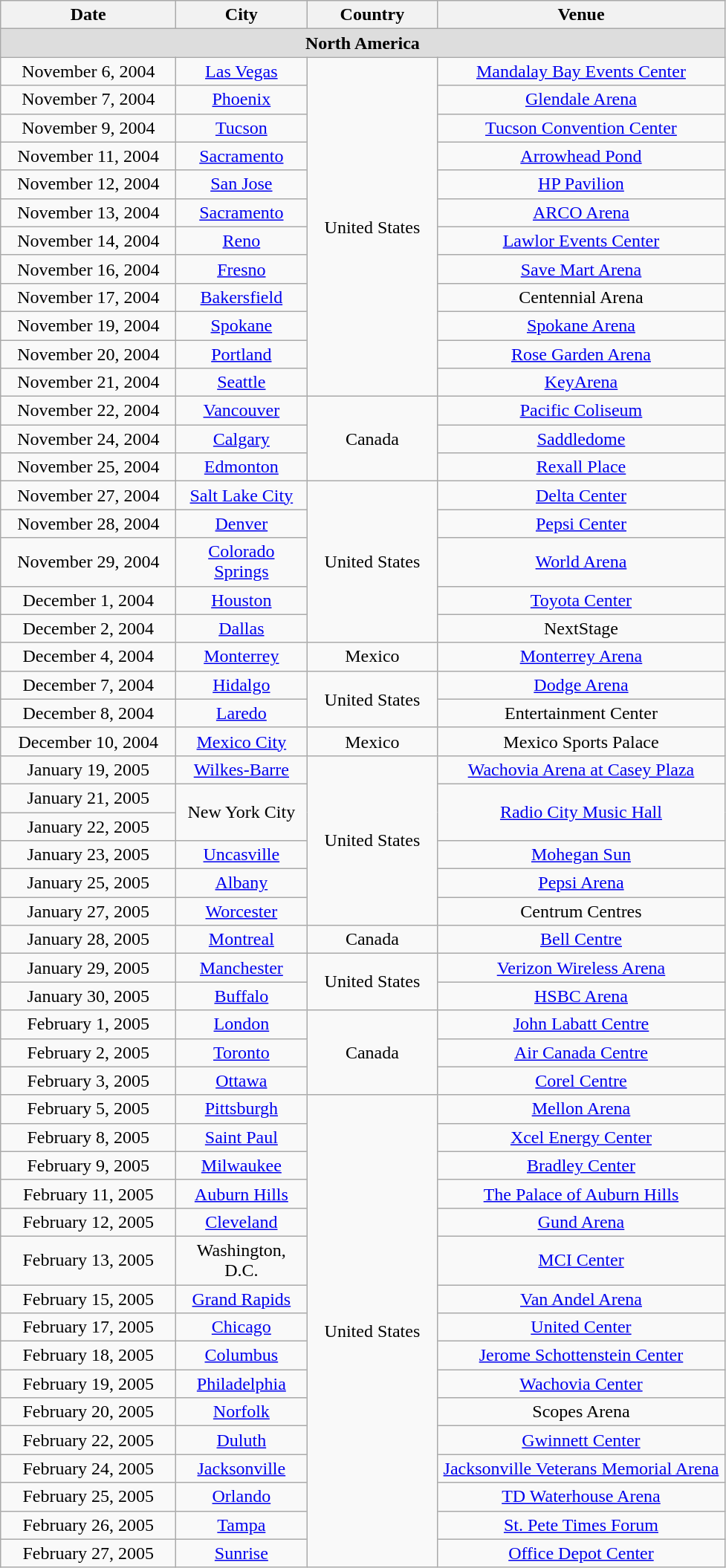<table class="wikitable" style="text-align:center;">
<tr>
<th width="150">Date</th>
<th width="110">City</th>
<th width="110">Country</th>
<th width="250">Venue</th>
</tr>
<tr bgcolor="#DDDDDD">
<td colspan=4><strong>North America</strong></td>
</tr>
<tr>
<td>November 6, 2004</td>
<td><a href='#'>Las Vegas</a></td>
<td rowspan="12">United States</td>
<td><a href='#'>Mandalay Bay Events Center</a></td>
</tr>
<tr>
<td>November 7, 2004</td>
<td><a href='#'>Phoenix</a></td>
<td><a href='#'>Glendale Arena</a></td>
</tr>
<tr>
<td>November 9, 2004</td>
<td><a href='#'>Tucson</a></td>
<td><a href='#'>Tucson Convention Center</a></td>
</tr>
<tr>
<td>November 11, 2004</td>
<td><a href='#'>Sacramento</a></td>
<td><a href='#'>Arrowhead Pond</a></td>
</tr>
<tr>
<td>November 12, 2004</td>
<td><a href='#'>San Jose</a></td>
<td><a href='#'>HP Pavilion</a></td>
</tr>
<tr>
<td>November 13, 2004</td>
<td><a href='#'>Sacramento</a></td>
<td><a href='#'>ARCO Arena</a></td>
</tr>
<tr>
<td>November 14, 2004</td>
<td><a href='#'>Reno</a></td>
<td><a href='#'>Lawlor Events Center</a></td>
</tr>
<tr>
<td>November 16, 2004</td>
<td><a href='#'>Fresno</a></td>
<td><a href='#'>Save Mart Arena</a></td>
</tr>
<tr>
<td>November 17, 2004</td>
<td><a href='#'>Bakersfield</a></td>
<td>Centennial Arena</td>
</tr>
<tr>
<td>November 19, 2004</td>
<td><a href='#'>Spokane</a></td>
<td><a href='#'>Spokane Arena</a></td>
</tr>
<tr>
<td>November 20, 2004</td>
<td><a href='#'>Portland</a></td>
<td><a href='#'>Rose Garden Arena</a></td>
</tr>
<tr>
<td>November 21, 2004</td>
<td><a href='#'>Seattle</a></td>
<td><a href='#'>KeyArena</a></td>
</tr>
<tr>
<td>November 22, 2004</td>
<td><a href='#'>Vancouver</a></td>
<td rowspan="3">Canada</td>
<td><a href='#'>Pacific Coliseum</a></td>
</tr>
<tr>
<td>November 24, 2004</td>
<td><a href='#'>Calgary</a></td>
<td><a href='#'>Saddledome</a></td>
</tr>
<tr>
<td>November 25, 2004</td>
<td><a href='#'>Edmonton</a></td>
<td><a href='#'>Rexall Place</a></td>
</tr>
<tr>
<td>November 27, 2004</td>
<td><a href='#'>Salt Lake City</a></td>
<td rowspan="5">United States</td>
<td><a href='#'>Delta Center</a></td>
</tr>
<tr>
<td>November 28, 2004</td>
<td><a href='#'>Denver</a></td>
<td><a href='#'>Pepsi Center</a></td>
</tr>
<tr>
<td>November 29, 2004</td>
<td><a href='#'>Colorado Springs</a></td>
<td><a href='#'>World Arena</a></td>
</tr>
<tr>
<td>December 1, 2004</td>
<td><a href='#'>Houston</a></td>
<td><a href='#'>Toyota Center</a></td>
</tr>
<tr>
<td>December 2, 2004</td>
<td><a href='#'>Dallas</a></td>
<td>NextStage</td>
</tr>
<tr>
<td>December 4, 2004</td>
<td><a href='#'>Monterrey</a></td>
<td>Mexico</td>
<td><a href='#'>Monterrey Arena</a></td>
</tr>
<tr>
<td>December 7, 2004</td>
<td><a href='#'>Hidalgo</a></td>
<td rowspan="2">United States</td>
<td><a href='#'>Dodge Arena</a></td>
</tr>
<tr>
<td>December 8, 2004</td>
<td><a href='#'>Laredo</a></td>
<td>Entertainment Center</td>
</tr>
<tr>
<td>December 10, 2004</td>
<td><a href='#'>Mexico City</a></td>
<td>Mexico</td>
<td>Mexico Sports Palace</td>
</tr>
<tr>
<td>January 19, 2005</td>
<td><a href='#'>Wilkes-Barre</a></td>
<td rowspan="6">United States</td>
<td><a href='#'>Wachovia Arena at Casey Plaza</a></td>
</tr>
<tr>
<td>January 21, 2005</td>
<td rowspan="2">New York City</td>
<td rowspan="2"><a href='#'>Radio City Music Hall</a></td>
</tr>
<tr>
<td>January 22, 2005</td>
</tr>
<tr>
<td>January 23, 2005</td>
<td><a href='#'>Uncasville</a></td>
<td><a href='#'>Mohegan Sun</a></td>
</tr>
<tr>
<td>January 25, 2005</td>
<td><a href='#'>Albany</a></td>
<td><a href='#'>Pepsi Arena</a></td>
</tr>
<tr>
<td>January 27, 2005</td>
<td><a href='#'>Worcester</a></td>
<td>Centrum Centres</td>
</tr>
<tr>
<td>January 28, 2005</td>
<td><a href='#'>Montreal</a></td>
<td>Canada</td>
<td><a href='#'>Bell Centre</a></td>
</tr>
<tr>
<td>January 29, 2005</td>
<td><a href='#'>Manchester</a></td>
<td rowspan="2">United States</td>
<td><a href='#'>Verizon Wireless Arena</a></td>
</tr>
<tr>
<td>January 30, 2005</td>
<td><a href='#'>Buffalo</a></td>
<td><a href='#'>HSBC Arena</a></td>
</tr>
<tr>
<td>February 1, 2005</td>
<td><a href='#'>London</a></td>
<td rowspan="3">Canada</td>
<td><a href='#'>John Labatt Centre</a></td>
</tr>
<tr>
<td>February 2, 2005</td>
<td><a href='#'>Toronto</a></td>
<td><a href='#'>Air Canada Centre</a></td>
</tr>
<tr>
<td>February 3, 2005</td>
<td><a href='#'>Ottawa</a></td>
<td><a href='#'>Corel Centre</a></td>
</tr>
<tr>
<td>February 5, 2005</td>
<td><a href='#'>Pittsburgh</a></td>
<td rowspan="16">United States</td>
<td><a href='#'>Mellon Arena</a></td>
</tr>
<tr>
<td>February 8, 2005</td>
<td><a href='#'>Saint Paul</a></td>
<td><a href='#'>Xcel Energy Center</a></td>
</tr>
<tr>
<td>February 9, 2005</td>
<td><a href='#'>Milwaukee</a></td>
<td><a href='#'>Bradley Center</a></td>
</tr>
<tr>
<td>February 11, 2005</td>
<td><a href='#'>Auburn Hills</a></td>
<td><a href='#'>The Palace of Auburn Hills</a></td>
</tr>
<tr>
<td>February 12, 2005</td>
<td><a href='#'>Cleveland</a></td>
<td><a href='#'>Gund Arena</a></td>
</tr>
<tr>
<td>February 13, 2005</td>
<td>Washington, D.C.</td>
<td><a href='#'>MCI Center</a></td>
</tr>
<tr>
<td>February 15, 2005</td>
<td><a href='#'>Grand Rapids</a></td>
<td><a href='#'>Van Andel Arena</a></td>
</tr>
<tr>
<td>February 17, 2005</td>
<td><a href='#'>Chicago</a></td>
<td><a href='#'>United Center</a></td>
</tr>
<tr>
<td>February 18, 2005</td>
<td><a href='#'>Columbus</a></td>
<td><a href='#'>Jerome Schottenstein Center</a></td>
</tr>
<tr>
<td>February 19, 2005</td>
<td><a href='#'>Philadelphia</a></td>
<td><a href='#'>Wachovia Center</a></td>
</tr>
<tr>
<td>February 20, 2005</td>
<td><a href='#'>Norfolk</a></td>
<td>Scopes Arena</td>
</tr>
<tr>
<td>February 22, 2005</td>
<td><a href='#'>Duluth</a></td>
<td><a href='#'>Gwinnett Center</a></td>
</tr>
<tr>
<td>February 24, 2005</td>
<td><a href='#'>Jacksonville</a></td>
<td><a href='#'>Jacksonville Veterans Memorial Arena</a></td>
</tr>
<tr>
<td>February 25, 2005</td>
<td><a href='#'>Orlando</a></td>
<td><a href='#'>TD Waterhouse Arena</a></td>
</tr>
<tr>
<td>February 26, 2005</td>
<td><a href='#'>Tampa</a></td>
<td><a href='#'>St. Pete Times Forum</a></td>
</tr>
<tr>
<td>February 27, 2005</td>
<td><a href='#'>Sunrise</a></td>
<td><a href='#'>Office Depot Center</a></td>
</tr>
</table>
